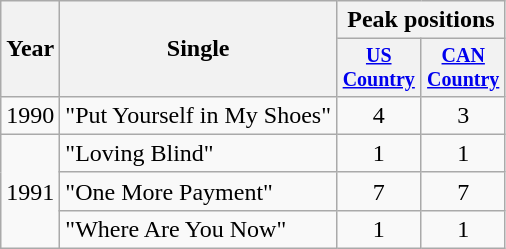<table class="wikitable" style="text-align:center;">
<tr>
<th rowspan="2">Year</th>
<th rowspan="2">Single</th>
<th colspan="2">Peak positions</th>
</tr>
<tr style="font-size:smaller;">
<th width="50"><a href='#'>US Country</a></th>
<th width="50"><a href='#'>CAN Country</a></th>
</tr>
<tr>
<td>1990</td>
<td align="left">"Put Yourself in My Shoes"</td>
<td>4</td>
<td>3</td>
</tr>
<tr>
<td rowspan="3">1991</td>
<td align="left">"Loving Blind"</td>
<td>1</td>
<td>1</td>
</tr>
<tr>
<td align="left">"One More Payment"</td>
<td>7</td>
<td>7</td>
</tr>
<tr>
<td align="left">"Where Are You Now"</td>
<td>1</td>
<td>1</td>
</tr>
</table>
